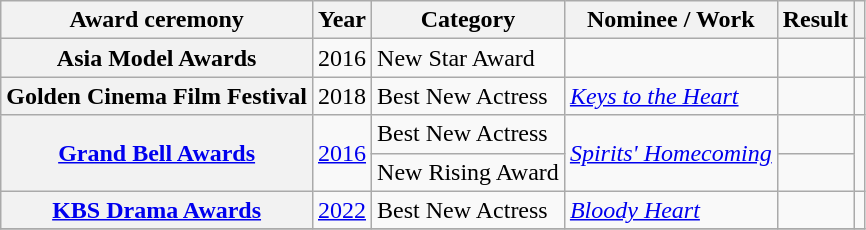<table class="wikitable plainrowheaders sortable">
<tr>
<th scope="col">Award ceremony</th>
<th scope="col">Year</th>
<th scope="col">Category</th>
<th scope="col">Nominee / Work</th>
<th scope="col">Result</th>
<th scope="col" class="unsortable"></th>
</tr>
<tr>
<th scope="row">Asia Model Awards</th>
<td style="text-align:center">2016</td>
<td>New Star Award</td>
<td></td>
<td></td>
<td></td>
</tr>
<tr>
<th scope="row">Golden Cinema Film Festival</th>
<td style="text-align:center">2018</td>
<td>Best New Actress</td>
<td><em><a href='#'>Keys to the Heart</a></em></td>
<td></td>
<td style="text-align:center"></td>
</tr>
<tr>
<th scope="row"  rowspan="2"><a href='#'>Grand Bell Awards</a></th>
<td style="text-align:center" rowspan="2"><a href='#'>2016</a></td>
<td>Best New Actress</td>
<td rowspan="2"><em><a href='#'>Spirits' Homecoming</a></em></td>
<td></td>
<td style="text-align:center" rowspan="2"></td>
</tr>
<tr>
<td>New Rising Award</td>
<td></td>
</tr>
<tr>
<th scope="row"  rowspan="1"><a href='#'>KBS Drama Awards</a></th>
<td style="text-align:center" rowspan="1"><a href='#'>2022</a></td>
<td>Best New Actress</td>
<td><em><a href='#'>Bloody Heart</a></em></td>
<td></td>
<td style="text-align:center"></td>
</tr>
<tr>
</tr>
</table>
